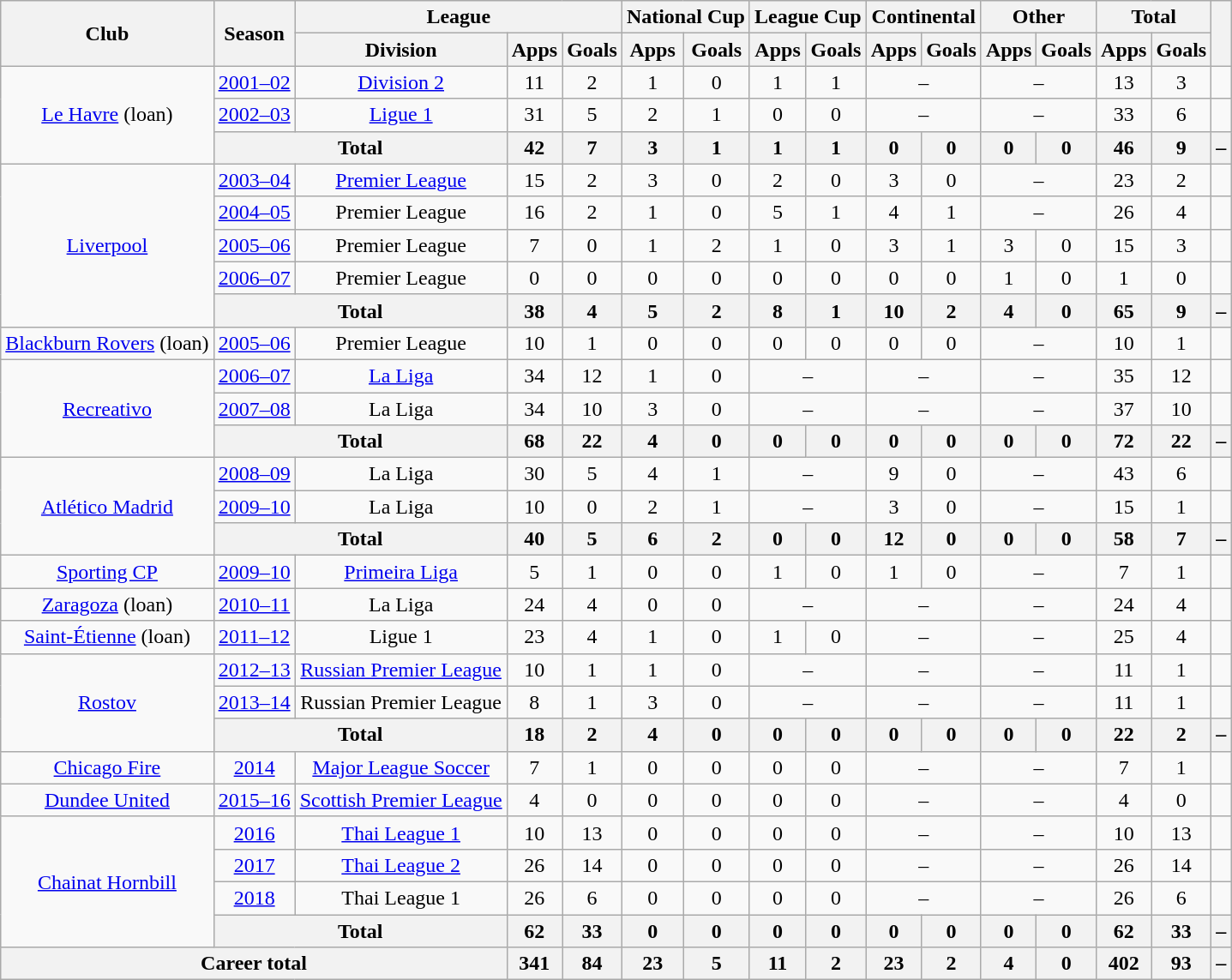<table class="wikitable" style="text-align:center">
<tr>
<th rowspan="2">Club</th>
<th rowspan="2">Season</th>
<th colspan="3">League</th>
<th colspan="2">National Cup</th>
<th colspan="2">League Cup</th>
<th colspan="2">Continental</th>
<th colspan="2">Other</th>
<th colspan="2">Total</th>
<th rowspan="2"></th>
</tr>
<tr>
<th>Division</th>
<th>Apps</th>
<th>Goals</th>
<th>Apps</th>
<th>Goals</th>
<th>Apps</th>
<th>Goals</th>
<th>Apps</th>
<th>Goals</th>
<th>Apps</th>
<th>Goals</th>
<th>Apps</th>
<th>Goals</th>
</tr>
<tr>
<td rowspan="3"><a href='#'>Le Havre</a> (loan)</td>
<td><a href='#'>2001–02</a></td>
<td><a href='#'>Division 2</a></td>
<td>11</td>
<td>2</td>
<td>1</td>
<td>0</td>
<td>1</td>
<td>1</td>
<td colspan="2">–</td>
<td colspan="2">–</td>
<td>13</td>
<td>3</td>
<td></td>
</tr>
<tr>
<td><a href='#'>2002–03</a></td>
<td><a href='#'>Ligue 1</a></td>
<td>31</td>
<td>5</td>
<td>2</td>
<td>1</td>
<td>0</td>
<td>0</td>
<td colspan="2">–</td>
<td colspan="2">–</td>
<td>33</td>
<td>6</td>
<td></td>
</tr>
<tr>
<th colspan="2">Total</th>
<th>42</th>
<th>7</th>
<th>3</th>
<th>1</th>
<th>1</th>
<th>1</th>
<th>0</th>
<th>0</th>
<th>0</th>
<th>0</th>
<th>46</th>
<th>9</th>
<th>–</th>
</tr>
<tr>
<td rowspan="5"><a href='#'>Liverpool</a></td>
<td><a href='#'>2003–04</a></td>
<td><a href='#'>Premier League</a></td>
<td>15</td>
<td>2</td>
<td>3</td>
<td>0</td>
<td>2</td>
<td>0</td>
<td>3</td>
<td>0</td>
<td colspan="2">–</td>
<td>23</td>
<td>2</td>
<td></td>
</tr>
<tr>
<td><a href='#'>2004–05</a></td>
<td>Premier League</td>
<td>16</td>
<td>2</td>
<td>1</td>
<td>0</td>
<td>5</td>
<td>1</td>
<td>4</td>
<td>1</td>
<td colspan="2">–</td>
<td>26</td>
<td>4</td>
<td></td>
</tr>
<tr>
<td><a href='#'>2005–06</a></td>
<td>Premier League</td>
<td>7</td>
<td>0</td>
<td>1</td>
<td>2</td>
<td>1</td>
<td>0</td>
<td>3</td>
<td>1</td>
<td>3</td>
<td>0</td>
<td>15</td>
<td>3</td>
<td></td>
</tr>
<tr>
<td><a href='#'>2006–07</a></td>
<td>Premier League</td>
<td>0</td>
<td>0</td>
<td>0</td>
<td>0</td>
<td>0</td>
<td>0</td>
<td>0</td>
<td>0</td>
<td>1</td>
<td>0</td>
<td>1</td>
<td>0</td>
<td></td>
</tr>
<tr>
<th colspan="2">Total</th>
<th>38</th>
<th>4</th>
<th>5</th>
<th>2</th>
<th>8</th>
<th>1</th>
<th>10</th>
<th>2</th>
<th>4</th>
<th>0</th>
<th>65</th>
<th>9</th>
<th>–</th>
</tr>
<tr>
<td><a href='#'>Blackburn Rovers</a> (loan)</td>
<td><a href='#'>2005–06</a></td>
<td>Premier League</td>
<td>10</td>
<td>1</td>
<td>0</td>
<td>0</td>
<td>0</td>
<td>0</td>
<td>0</td>
<td>0</td>
<td colspan="2">–</td>
<td>10</td>
<td>1</td>
<td></td>
</tr>
<tr>
<td rowspan="3"><a href='#'>Recreativo</a></td>
<td><a href='#'>2006–07</a></td>
<td><a href='#'>La Liga</a></td>
<td>34</td>
<td>12</td>
<td>1</td>
<td>0</td>
<td colspan="2">–</td>
<td colspan="2">–</td>
<td colspan="2">–</td>
<td>35</td>
<td>12</td>
<td></td>
</tr>
<tr>
<td><a href='#'>2007–08</a></td>
<td>La Liga</td>
<td>34</td>
<td>10</td>
<td>3</td>
<td>0</td>
<td colspan="2">–</td>
<td colspan="2">–</td>
<td colspan="2">–</td>
<td>37</td>
<td>10</td>
<td></td>
</tr>
<tr>
<th colspan="2">Total</th>
<th>68</th>
<th>22</th>
<th>4</th>
<th>0</th>
<th>0</th>
<th>0</th>
<th>0</th>
<th>0</th>
<th>0</th>
<th>0</th>
<th>72</th>
<th>22</th>
<th>–</th>
</tr>
<tr>
<td rowspan="3"><a href='#'>Atlético Madrid</a></td>
<td><a href='#'>2008–09</a></td>
<td>La Liga</td>
<td>30</td>
<td>5</td>
<td>4</td>
<td>1</td>
<td colspan="2">–</td>
<td>9</td>
<td>0</td>
<td colspan="2">–</td>
<td>43</td>
<td>6</td>
<td></td>
</tr>
<tr>
<td><a href='#'>2009–10</a></td>
<td>La Liga</td>
<td>10</td>
<td>0</td>
<td>2</td>
<td>1</td>
<td colspan="2">–</td>
<td>3</td>
<td>0</td>
<td colspan="2">–</td>
<td>15</td>
<td>1</td>
<td></td>
</tr>
<tr>
<th colspan="2">Total</th>
<th>40</th>
<th>5</th>
<th>6</th>
<th>2</th>
<th>0</th>
<th>0</th>
<th>12</th>
<th>0</th>
<th>0</th>
<th>0</th>
<th>58</th>
<th>7</th>
<th>–</th>
</tr>
<tr>
<td><a href='#'>Sporting CP</a></td>
<td><a href='#'>2009–10</a></td>
<td><a href='#'>Primeira Liga</a></td>
<td>5</td>
<td>1</td>
<td>0</td>
<td>0</td>
<td>1</td>
<td>0</td>
<td>1</td>
<td>0</td>
<td colspan="2">–</td>
<td>7</td>
<td>1</td>
<td></td>
</tr>
<tr>
<td><a href='#'>Zaragoza</a> (loan)</td>
<td><a href='#'>2010–11</a></td>
<td>La Liga</td>
<td>24</td>
<td>4</td>
<td>0</td>
<td>0</td>
<td colspan="2">–</td>
<td colspan="2">–</td>
<td colspan="2">–</td>
<td>24</td>
<td>4</td>
<td></td>
</tr>
<tr>
<td><a href='#'>Saint-Étienne</a> (loan)</td>
<td><a href='#'>2011–12</a></td>
<td>Ligue 1</td>
<td>23</td>
<td>4</td>
<td>1</td>
<td>0</td>
<td>1</td>
<td>0</td>
<td colspan="2">–</td>
<td colspan="2">–</td>
<td>25</td>
<td>4</td>
<td></td>
</tr>
<tr>
<td rowspan="3"><a href='#'>Rostov</a></td>
<td><a href='#'>2012–13</a></td>
<td><a href='#'>Russian Premier League</a></td>
<td>10</td>
<td>1</td>
<td>1</td>
<td>0</td>
<td colspan="2">–</td>
<td colspan="2">–</td>
<td colspan="2">–</td>
<td>11</td>
<td>1</td>
<td></td>
</tr>
<tr>
<td><a href='#'>2013–14</a></td>
<td>Russian Premier League</td>
<td>8</td>
<td>1</td>
<td>3</td>
<td>0</td>
<td colspan="2">–</td>
<td colspan="2">–</td>
<td colspan="2">–</td>
<td>11</td>
<td>1</td>
<td></td>
</tr>
<tr>
<th colspan="2">Total</th>
<th>18</th>
<th>2</th>
<th>4</th>
<th>0</th>
<th>0</th>
<th>0</th>
<th>0</th>
<th>0</th>
<th>0</th>
<th>0</th>
<th>22</th>
<th>2</th>
<th>–</th>
</tr>
<tr>
<td><a href='#'>Chicago Fire</a></td>
<td><a href='#'>2014</a></td>
<td><a href='#'>Major League Soccer</a></td>
<td>7</td>
<td>1</td>
<td>0</td>
<td>0</td>
<td>0</td>
<td>0</td>
<td colspan="2">–</td>
<td colspan="2">–</td>
<td>7</td>
<td>1</td>
<td></td>
</tr>
<tr>
<td><a href='#'>Dundee United</a></td>
<td><a href='#'>2015–16</a></td>
<td><a href='#'>Scottish Premier League</a></td>
<td>4</td>
<td>0</td>
<td>0</td>
<td>0</td>
<td>0</td>
<td>0</td>
<td colspan="2">–</td>
<td colspan="2">–</td>
<td>4</td>
<td>0</td>
<td></td>
</tr>
<tr>
<td rowspan="4"><a href='#'>Chainat Hornbill</a></td>
<td><a href='#'>2016</a></td>
<td><a href='#'>Thai League 1</a></td>
<td>10</td>
<td>13</td>
<td>0</td>
<td>0</td>
<td>0</td>
<td>0</td>
<td colspan="2">–</td>
<td colspan="2">–</td>
<td>10</td>
<td>13</td>
<td></td>
</tr>
<tr>
<td><a href='#'>2017</a></td>
<td><a href='#'>Thai League 2</a></td>
<td>26</td>
<td>14</td>
<td>0</td>
<td>0</td>
<td>0</td>
<td>0</td>
<td colspan="2">–</td>
<td colspan="2">–</td>
<td>26</td>
<td>14</td>
<td></td>
</tr>
<tr>
<td><a href='#'>2018</a></td>
<td>Thai League 1</td>
<td>26</td>
<td>6</td>
<td>0</td>
<td>0</td>
<td>0</td>
<td>0</td>
<td colspan="2">–</td>
<td colspan="2">–</td>
<td>26</td>
<td>6</td>
<td></td>
</tr>
<tr>
<th colspan="2">Total</th>
<th>62</th>
<th>33</th>
<th>0</th>
<th>0</th>
<th>0</th>
<th>0</th>
<th>0</th>
<th>0</th>
<th>0</th>
<th>0</th>
<th>62</th>
<th>33</th>
<th>–</th>
</tr>
<tr>
<th colspan="3">Career total</th>
<th>341</th>
<th>84</th>
<th>23</th>
<th>5</th>
<th>11</th>
<th>2</th>
<th>23</th>
<th>2</th>
<th>4</th>
<th>0</th>
<th>402</th>
<th>93</th>
<th>–</th>
</tr>
</table>
